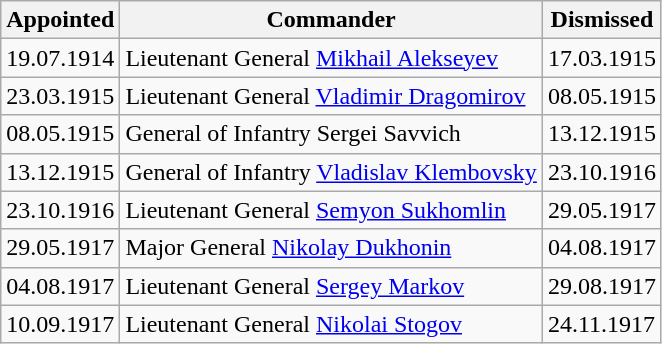<table class="wikitable">
<tr>
<th>Appointed</th>
<th>Commander</th>
<th>Dismissed</th>
</tr>
<tr>
<td>19.07.1914</td>
<td>Lieutenant General <a href='#'>Mikhail Alekseyev</a></td>
<td>17.03.1915</td>
</tr>
<tr>
<td>23.03.1915</td>
<td>Lieutenant General <a href='#'>Vladimir Dragomirov</a></td>
<td>08.05.1915</td>
</tr>
<tr>
<td>08.05.1915</td>
<td>General of Infantry Sergei Savvich</td>
<td>13.12.1915</td>
</tr>
<tr>
<td>13.12.1915</td>
<td>General of Infantry <a href='#'>Vladislav Klembovsky</a></td>
<td>23.10.1916</td>
</tr>
<tr>
<td>23.10.1916</td>
<td>Lieutenant General <a href='#'>Semyon Sukhomlin</a></td>
<td>29.05.1917</td>
</tr>
<tr>
<td>29.05.1917</td>
<td>Major General <a href='#'>Nikolay Dukhonin</a></td>
<td>04.08.1917</td>
</tr>
<tr>
<td>04.08.1917</td>
<td>Lieutenant General <a href='#'>Sergey Markov</a></td>
<td>29.08.1917</td>
</tr>
<tr>
<td>10.09.1917</td>
<td>Lieutenant General <a href='#'>Nikolai Stogov</a></td>
<td>24.11.1917</td>
</tr>
</table>
